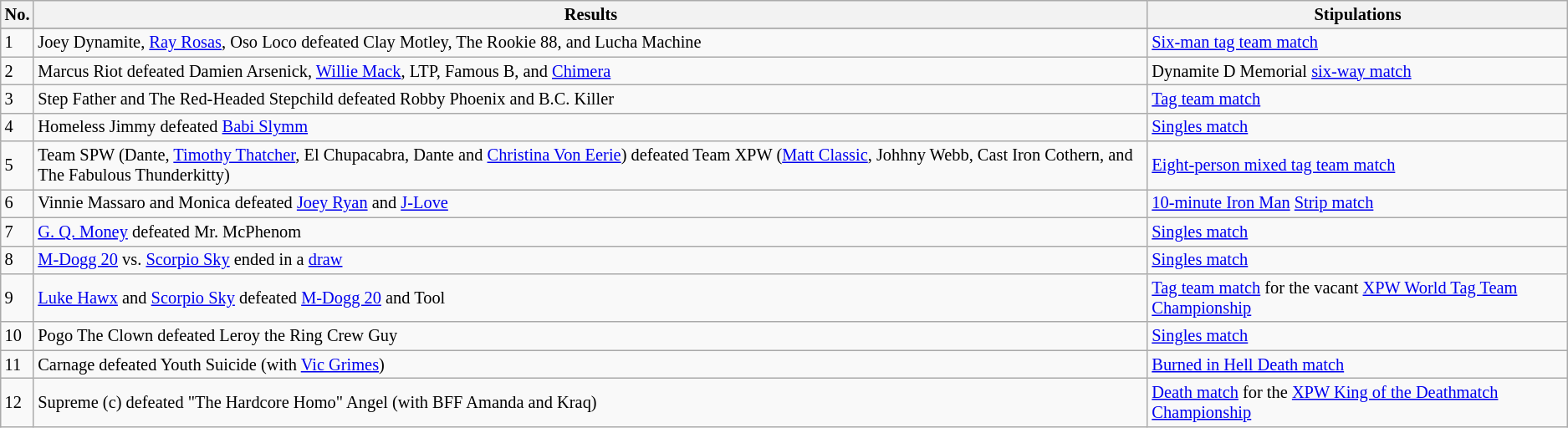<table style="font-size: 85%" class="wikitable sortable">
<tr>
<th><strong>No.</strong></th>
<th><strong>Results</strong></th>
<th><strong>Stipulations</strong></th>
</tr>
<tr>
</tr>
<tr>
<td>1</td>
<td>Joey Dynamite, <a href='#'>Ray Rosas</a>, Oso Loco defeated Clay Motley, The Rookie 88, and Lucha Machine</td>
<td><a href='#'>Six-man tag team match</a></td>
</tr>
<tr>
<td>2</td>
<td>Marcus Riot defeated Damien Arsenick, <a href='#'>Willie Mack</a>, LTP, Famous B, and <a href='#'>Chimera</a></td>
<td>Dynamite D Memorial <a href='#'>six-way match</a></td>
</tr>
<tr>
<td>3</td>
<td>Step Father and The Red-Headed Stepchild defeated Robby Phoenix and B.C. Killer</td>
<td><a href='#'>Tag team match</a></td>
</tr>
<tr>
<td>4</td>
<td>Homeless Jimmy defeated <a href='#'>Babi Slymm</a></td>
<td><a href='#'>Singles match</a><br></td>
</tr>
<tr>
<td>5</td>
<td>Team SPW (Dante, <a href='#'>Timothy Thatcher</a>, El Chupacabra, Dante and <a href='#'>Christina Von Eerie</a>) defeated Team XPW (<a href='#'>Matt Classic</a>, Johhny Webb, Cast Iron Cothern, and The Fabulous Thunderkitty)</td>
<td><a href='#'>Eight-person mixed tag team match</a></td>
</tr>
<tr>
<td>6</td>
<td>Vinnie Massaro and Monica defeated <a href='#'>Joey Ryan</a> and <a href='#'>J-Love</a></td>
<td><a href='#'>10-minute Iron Man</a> <a href='#'>Strip match</a></td>
</tr>
<tr>
<td>7</td>
<td><a href='#'>G. Q. Money</a> defeated Mr. McPhenom</td>
<td><a href='#'>Singles match</a></td>
</tr>
<tr>
<td>8</td>
<td><a href='#'>M-Dogg 20</a> vs. <a href='#'>Scorpio Sky</a> ended in a <a href='#'>draw</a></td>
<td><a href='#'>Singles match</a></td>
</tr>
<tr>
<td>9</td>
<td><a href='#'>Luke Hawx</a> and <a href='#'>Scorpio Sky</a> defeated <a href='#'>M-Dogg 20</a> and Tool</td>
<td><a href='#'>Tag team match</a> for the vacant <a href='#'>XPW World Tag Team Championship</a></td>
</tr>
<tr>
<td>10</td>
<td>Pogo The Clown defeated Leroy the Ring Crew Guy</td>
<td><a href='#'>Singles match</a></td>
</tr>
<tr>
<td>11</td>
<td>Carnage defeated Youth Suicide (with <a href='#'>Vic Grimes</a>)</td>
<td><a href='#'>Burned in Hell Death match</a></td>
</tr>
<tr>
<td>12</td>
<td>Supreme (c) defeated "The Hardcore Homo" Angel (with BFF Amanda and Kraq)</td>
<td><a href='#'>Death match</a> for the <a href='#'>XPW King of the Deathmatch Championship</a></td>
</tr>
</table>
